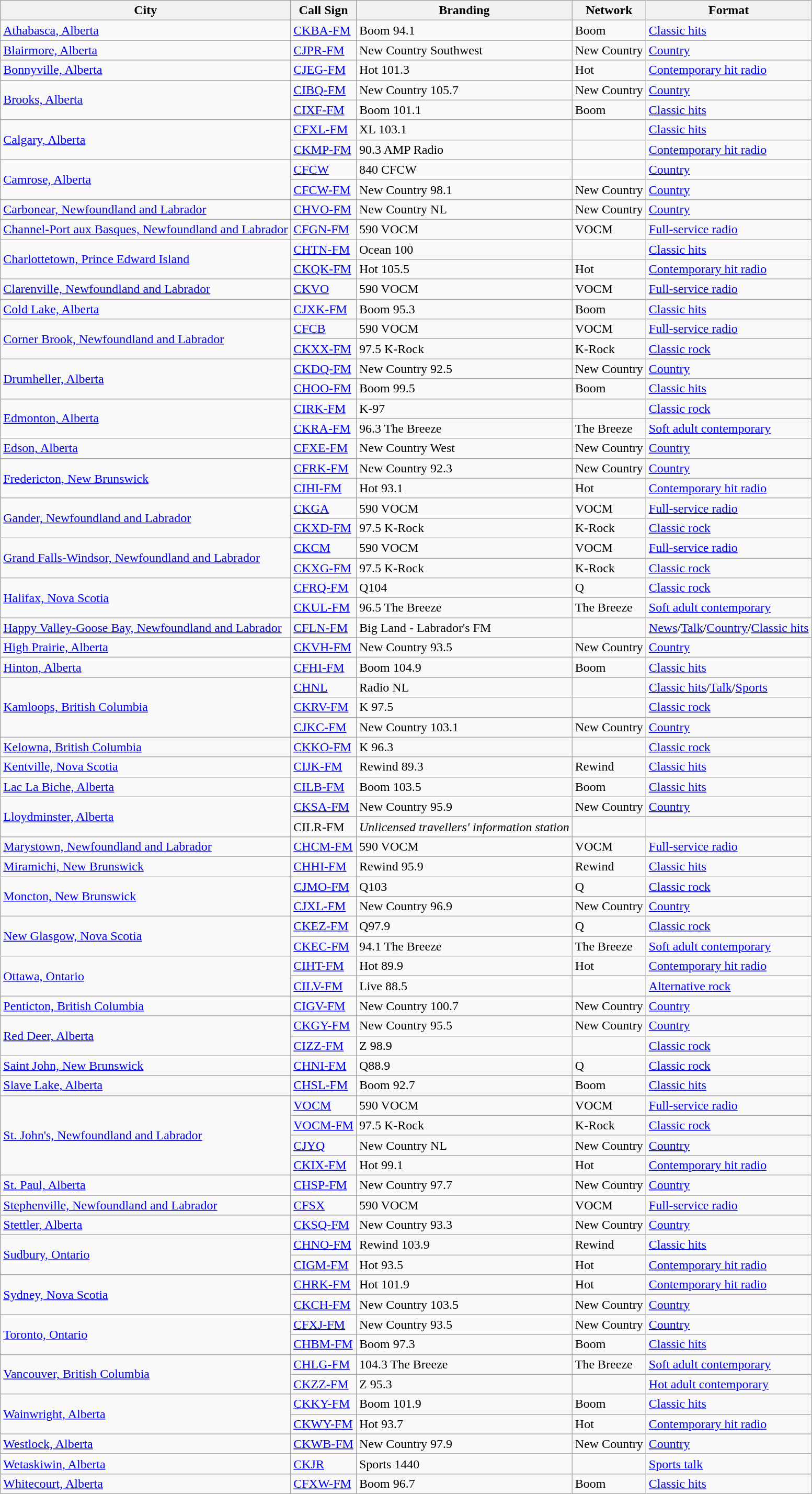<table class="wikitable sortable collapsible" border="1">
<tr>
<th scope="col">City</th>
<th scope="col">Call Sign</th>
<th scope="col">Branding</th>
<th>Network</th>
<th scope="col">Format</th>
</tr>
<tr>
<td><a href='#'>Athabasca, Alberta</a></td>
<td><a href='#'>CKBA-FM</a></td>
<td>Boom 94.1</td>
<td>Boom</td>
<td><a href='#'>Classic hits</a></td>
</tr>
<tr>
<td><a href='#'>Blairmore, Alberta</a></td>
<td><a href='#'>CJPR-FM</a></td>
<td>New Country Southwest</td>
<td>New Country</td>
<td><a href='#'>Country</a></td>
</tr>
<tr>
<td><a href='#'>Bonnyville, Alberta</a></td>
<td><a href='#'>CJEG-FM</a></td>
<td>Hot 101.3</td>
<td>Hot</td>
<td><a href='#'>Contemporary hit radio</a></td>
</tr>
<tr>
<td rowspan="2"><a href='#'>Brooks, Alberta</a></td>
<td><a href='#'>CIBQ-FM</a></td>
<td>New Country 105.7</td>
<td>New Country</td>
<td><a href='#'>Country</a></td>
</tr>
<tr>
<td><a href='#'>CIXF-FM</a></td>
<td>Boom 101.1</td>
<td>Boom</td>
<td><a href='#'>Classic hits</a></td>
</tr>
<tr>
<td rowspan="2"><a href='#'>Calgary, Alberta</a></td>
<td><a href='#'>CFXL-FM</a></td>
<td>XL 103.1</td>
<td></td>
<td><a href='#'>Classic hits</a></td>
</tr>
<tr>
<td><a href='#'>CKMP-FM</a></td>
<td>90.3 AMP Radio</td>
<td></td>
<td><a href='#'>Contemporary hit radio</a></td>
</tr>
<tr>
<td rowspan="2"><a href='#'>Camrose, Alberta</a></td>
<td><a href='#'>CFCW</a></td>
<td>840 CFCW</td>
<td></td>
<td><a href='#'>Country</a></td>
</tr>
<tr>
<td><a href='#'>CFCW-FM</a></td>
<td>New Country 98.1</td>
<td>New Country</td>
<td><a href='#'>Country</a></td>
</tr>
<tr>
<td><a href='#'>Carbonear, Newfoundland and Labrador</a></td>
<td><a href='#'>CHVO-FM</a></td>
<td>New Country NL</td>
<td>New Country</td>
<td><a href='#'>Country</a></td>
</tr>
<tr>
<td><a href='#'>Channel-Port aux Basques, Newfoundland and Labrador</a></td>
<td><a href='#'>CFGN-FM</a></td>
<td>590 VOCM</td>
<td>VOCM</td>
<td><a href='#'>Full-service radio</a></td>
</tr>
<tr>
<td rowspan="2"><a href='#'>Charlottetown, Prince Edward Island</a></td>
<td><a href='#'>CHTN-FM</a></td>
<td>Ocean 100</td>
<td></td>
<td><a href='#'>Classic hits</a></td>
</tr>
<tr>
<td><a href='#'>CKQK-FM</a></td>
<td>Hot 105.5</td>
<td>Hot</td>
<td><a href='#'>Contemporary hit radio</a></td>
</tr>
<tr>
<td><a href='#'>Clarenville, Newfoundland and Labrador</a></td>
<td><a href='#'>CKVO</a></td>
<td>590 VOCM</td>
<td>VOCM</td>
<td><a href='#'>Full-service radio</a></td>
</tr>
<tr>
<td><a href='#'>Cold Lake, Alberta</a></td>
<td><a href='#'>CJXK-FM</a></td>
<td>Boom 95.3</td>
<td>Boom</td>
<td><a href='#'>Classic hits</a></td>
</tr>
<tr>
<td rowspan="2"><a href='#'>Corner Brook, Newfoundland and Labrador</a></td>
<td><a href='#'>CFCB</a></td>
<td>590 VOCM</td>
<td>VOCM</td>
<td><a href='#'>Full-service radio</a></td>
</tr>
<tr>
<td><a href='#'>CKXX-FM</a></td>
<td>97.5 K-Rock</td>
<td>K-Rock</td>
<td><a href='#'>Classic rock</a></td>
</tr>
<tr>
<td rowspan="2"><a href='#'>Drumheller, Alberta</a></td>
<td><a href='#'>CKDQ-FM</a></td>
<td>New Country 92.5</td>
<td>New Country</td>
<td><a href='#'>Country</a></td>
</tr>
<tr>
<td><a href='#'>CHOO-FM</a></td>
<td>Boom 99.5</td>
<td>Boom</td>
<td><a href='#'>Classic hits</a></td>
</tr>
<tr>
<td rowspan="2"><a href='#'>Edmonton, Alberta</a></td>
<td><a href='#'>CIRK-FM</a></td>
<td>K-97</td>
<td></td>
<td><a href='#'>Classic rock</a></td>
</tr>
<tr>
<td><a href='#'>CKRA-FM</a></td>
<td>96.3 The Breeze</td>
<td>The Breeze</td>
<td><a href='#'>Soft adult contemporary</a></td>
</tr>
<tr>
<td><a href='#'>Edson, Alberta</a></td>
<td><a href='#'>CFXE-FM</a></td>
<td>New Country West</td>
<td>New Country</td>
<td><a href='#'>Country</a></td>
</tr>
<tr>
<td rowspan="2"><a href='#'>Fredericton, New Brunswick</a></td>
<td><a href='#'>CFRK-FM</a></td>
<td>New Country 92.3</td>
<td>New Country</td>
<td><a href='#'>Country</a></td>
</tr>
<tr>
<td><a href='#'>CIHI-FM</a></td>
<td>Hot 93.1</td>
<td>Hot</td>
<td><a href='#'>Contemporary hit radio</a></td>
</tr>
<tr>
<td rowspan="2"><a href='#'>Gander, Newfoundland and Labrador</a></td>
<td><a href='#'>CKGA</a></td>
<td>590 VOCM</td>
<td>VOCM</td>
<td><a href='#'>Full-service radio</a></td>
</tr>
<tr>
<td><a href='#'>CKXD-FM</a></td>
<td>97.5 K-Rock</td>
<td>K-Rock</td>
<td><a href='#'>Classic rock</a></td>
</tr>
<tr>
<td rowspan="2"><a href='#'>Grand Falls-Windsor, Newfoundland and Labrador</a></td>
<td><a href='#'>CKCM</a></td>
<td>590 VOCM</td>
<td>VOCM</td>
<td><a href='#'>Full-service radio</a></td>
</tr>
<tr>
<td><a href='#'>CKXG-FM</a></td>
<td>97.5 K-Rock</td>
<td>K-Rock</td>
<td><a href='#'>Classic rock</a></td>
</tr>
<tr>
<td rowspan="2"><a href='#'>Halifax, Nova Scotia</a></td>
<td><a href='#'>CFRQ-FM</a></td>
<td>Q104</td>
<td>Q</td>
<td><a href='#'>Classic rock</a></td>
</tr>
<tr>
<td><a href='#'>CKUL-FM</a></td>
<td>96.5 The Breeze</td>
<td>The Breeze</td>
<td><a href='#'>Soft adult contemporary</a></td>
</tr>
<tr>
<td><a href='#'>Happy Valley-Goose Bay, Newfoundland and Labrador</a></td>
<td><a href='#'>CFLN-FM</a></td>
<td>Big Land - Labrador's FM</td>
<td></td>
<td><a href='#'>News</a>/<a href='#'>Talk</a>/<a href='#'>Country</a>/<a href='#'>Classic hits</a></td>
</tr>
<tr>
<td><a href='#'>High Prairie, Alberta</a></td>
<td><a href='#'>CKVH-FM</a></td>
<td>New Country 93.5</td>
<td>New Country</td>
<td><a href='#'>Country</a></td>
</tr>
<tr>
<td><a href='#'>Hinton, Alberta</a></td>
<td><a href='#'>CFHI-FM</a></td>
<td>Boom 104.9</td>
<td>Boom</td>
<td><a href='#'>Classic hits</a></td>
</tr>
<tr>
<td rowspan="3"><a href='#'>Kamloops, British Columbia</a></td>
<td><a href='#'>CHNL</a></td>
<td>Radio NL</td>
<td></td>
<td><a href='#'>Classic hits</a>/<a href='#'>Talk</a>/<a href='#'>Sports</a></td>
</tr>
<tr>
<td><a href='#'>CKRV-FM</a></td>
<td>K 97.5</td>
<td></td>
<td><a href='#'>Classic rock</a></td>
</tr>
<tr>
<td><a href='#'>CJKC-FM</a></td>
<td>New Country 103.1</td>
<td>New Country</td>
<td><a href='#'>Country</a></td>
</tr>
<tr>
<td><a href='#'>Kelowna, British Columbia</a></td>
<td><a href='#'>CKKO-FM</a></td>
<td>K 96.3</td>
<td></td>
<td><a href='#'>Classic rock</a></td>
</tr>
<tr>
<td><a href='#'>Kentville, Nova Scotia</a></td>
<td><a href='#'>CIJK-FM</a></td>
<td>Rewind 89.3</td>
<td>Rewind</td>
<td><a href='#'>Classic hits</a></td>
</tr>
<tr>
<td><a href='#'>Lac La Biche, Alberta</a></td>
<td><a href='#'>CILB-FM</a></td>
<td>Boom 103.5</td>
<td>Boom</td>
<td><a href='#'>Classic hits</a></td>
</tr>
<tr>
<td rowspan="2"><a href='#'>Lloydminster, Alberta</a></td>
<td><a href='#'>CKSA-FM</a></td>
<td>New Country 95.9</td>
<td>New Country</td>
<td><a href='#'>Country</a></td>
</tr>
<tr>
<td>CILR-FM</td>
<td><em>Unlicensed travellers' information station</em> </td>
<td></td>
<td></td>
</tr>
<tr>
<td><a href='#'>Marystown, Newfoundland and Labrador</a></td>
<td><a href='#'>CHCM-FM</a></td>
<td>590 VOCM</td>
<td>VOCM</td>
<td><a href='#'>Full-service radio</a></td>
</tr>
<tr>
<td><a href='#'>Miramichi, New Brunswick</a></td>
<td><a href='#'>CHHI-FM</a></td>
<td>Rewind 95.9</td>
<td>Rewind</td>
<td><a href='#'>Classic hits</a></td>
</tr>
<tr>
<td rowspan="2"><a href='#'>Moncton, New Brunswick</a></td>
<td><a href='#'>CJMO-FM</a></td>
<td>Q103</td>
<td>Q</td>
<td><a href='#'>Classic rock</a></td>
</tr>
<tr>
<td><a href='#'>CJXL-FM</a></td>
<td>New Country 96.9</td>
<td>New Country</td>
<td><a href='#'>Country</a></td>
</tr>
<tr>
<td rowspan="2"><a href='#'>New Glasgow, Nova Scotia</a></td>
<td><a href='#'>CKEZ-FM</a></td>
<td>Q97.9</td>
<td>Q</td>
<td><a href='#'>Classic rock</a></td>
</tr>
<tr>
<td><a href='#'>CKEC-FM</a></td>
<td>94.1 The Breeze</td>
<td>The Breeze</td>
<td><a href='#'>Soft adult contemporary</a></td>
</tr>
<tr>
<td rowspan="2"><a href='#'>Ottawa, Ontario</a></td>
<td><a href='#'>CIHT-FM</a></td>
<td>Hot 89.9</td>
<td>Hot</td>
<td><a href='#'>Contemporary hit radio</a></td>
</tr>
<tr>
<td><a href='#'>CILV-FM</a></td>
<td>Live 88.5</td>
<td></td>
<td><a href='#'>Alternative rock</a></td>
</tr>
<tr>
<td><a href='#'>Penticton, British Columbia</a></td>
<td><a href='#'>CIGV-FM</a></td>
<td>New Country 100.7</td>
<td>New Country</td>
<td><a href='#'>Country</a></td>
</tr>
<tr>
<td rowspan="2"><a href='#'>Red Deer, Alberta</a></td>
<td><a href='#'>CKGY-FM</a></td>
<td>New Country 95.5</td>
<td>New Country</td>
<td><a href='#'>Country</a></td>
</tr>
<tr>
<td><a href='#'>CIZZ-FM</a></td>
<td>Z 98.9</td>
<td></td>
<td><a href='#'>Classic rock</a></td>
</tr>
<tr>
<td><a href='#'>Saint John, New Brunswick</a></td>
<td><a href='#'>CHNI-FM</a></td>
<td>Q88.9</td>
<td>Q</td>
<td><a href='#'>Classic rock</a></td>
</tr>
<tr>
<td><a href='#'>Slave Lake, Alberta</a></td>
<td><a href='#'>CHSL-FM</a></td>
<td>Boom 92.7</td>
<td>Boom</td>
<td><a href='#'>Classic hits</a></td>
</tr>
<tr>
<td rowspan="4"><a href='#'>St. John's, Newfoundland and Labrador</a></td>
<td><a href='#'>VOCM</a></td>
<td>590 VOCM</td>
<td>VOCM</td>
<td><a href='#'>Full-service radio</a></td>
</tr>
<tr>
<td><a href='#'>VOCM-FM</a></td>
<td>97.5 K-Rock</td>
<td>K-Rock</td>
<td><a href='#'>Classic rock</a></td>
</tr>
<tr>
<td><a href='#'>CJYQ</a></td>
<td>New Country NL</td>
<td>New Country</td>
<td><a href='#'>Country</a></td>
</tr>
<tr>
<td><a href='#'>CKIX-FM</a></td>
<td>Hot 99.1</td>
<td>Hot</td>
<td><a href='#'>Contemporary hit radio</a></td>
</tr>
<tr>
<td><a href='#'>St. Paul, Alberta</a></td>
<td><a href='#'>CHSP-FM</a></td>
<td>New Country 97.7</td>
<td>New Country</td>
<td><a href='#'>Country</a></td>
</tr>
<tr>
<td><a href='#'>Stephenville, Newfoundland and Labrador</a></td>
<td><a href='#'>CFSX</a></td>
<td>590 VOCM</td>
<td>VOCM</td>
<td><a href='#'>Full-service radio</a></td>
</tr>
<tr>
<td><a href='#'>Stettler, Alberta</a></td>
<td><a href='#'>CKSQ-FM</a></td>
<td>New Country 93.3</td>
<td>New Country</td>
<td><a href='#'>Country</a></td>
</tr>
<tr>
<td rowspan="2"><a href='#'>Sudbury, Ontario</a></td>
<td><a href='#'>CHNO-FM</a></td>
<td>Rewind 103.9</td>
<td>Rewind</td>
<td><a href='#'>Classic hits</a></td>
</tr>
<tr>
<td><a href='#'>CIGM-FM</a></td>
<td>Hot 93.5</td>
<td>Hot</td>
<td><a href='#'>Contemporary hit radio</a></td>
</tr>
<tr>
<td rowspan="2"><a href='#'>Sydney, Nova Scotia</a></td>
<td><a href='#'>CHRK-FM</a></td>
<td>Hot 101.9</td>
<td>Hot</td>
<td><a href='#'>Contemporary hit radio</a></td>
</tr>
<tr>
<td><a href='#'>CKCH-FM</a></td>
<td>New Country 103.5</td>
<td>New Country</td>
<td><a href='#'>Country</a></td>
</tr>
<tr>
<td rowspan="2"><a href='#'>Toronto, Ontario</a></td>
<td><a href='#'>CFXJ-FM</a></td>
<td>New Country 93.5</td>
<td>New Country</td>
<td><a href='#'>Country</a></td>
</tr>
<tr>
<td><a href='#'>CHBM-FM</a></td>
<td>Boom 97.3</td>
<td>Boom</td>
<td><a href='#'>Classic hits</a></td>
</tr>
<tr>
<td rowspan="2"><a href='#'>Vancouver, British Columbia</a></td>
<td><a href='#'>CHLG-FM</a></td>
<td>104.3 The Breeze</td>
<td>The Breeze</td>
<td><a href='#'>Soft adult contemporary</a></td>
</tr>
<tr>
<td><a href='#'>CKZZ-FM</a></td>
<td>Z 95.3</td>
<td></td>
<td><a href='#'>Hot adult contemporary</a></td>
</tr>
<tr>
<td rowspan="2"><a href='#'>Wainwright, Alberta</a></td>
<td><a href='#'>CKKY-FM</a></td>
<td>Boom 101.9</td>
<td>Boom</td>
<td><a href='#'>Classic hits</a></td>
</tr>
<tr>
<td><a href='#'>CKWY-FM</a></td>
<td>Hot 93.7</td>
<td>Hot</td>
<td><a href='#'>Contemporary hit radio</a></td>
</tr>
<tr>
<td><a href='#'>Westlock, Alberta</a></td>
<td><a href='#'>CKWB-FM</a></td>
<td>New Country 97.9</td>
<td>New Country</td>
<td><a href='#'>Country</a></td>
</tr>
<tr>
<td><a href='#'>Wetaskiwin, Alberta</a></td>
<td><a href='#'>CKJR</a></td>
<td>Sports 1440</td>
<td></td>
<td><a href='#'>Sports talk</a></td>
</tr>
<tr>
<td><a href='#'>Whitecourt, Alberta</a></td>
<td><a href='#'>CFXW-FM</a></td>
<td>Boom 96.7</td>
<td>Boom</td>
<td><a href='#'>Classic hits</a></td>
</tr>
</table>
